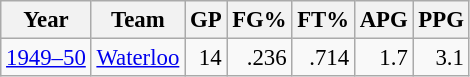<table class="wikitable sortable" style="font-size:95%; text-align:right;">
<tr>
<th>Year</th>
<th>Team</th>
<th>GP</th>
<th>FG%</th>
<th>FT%</th>
<th>APG</th>
<th>PPG</th>
</tr>
<tr>
<td style="text-align:left;"><a href='#'>1949–50</a></td>
<td style="text-align:left;"><a href='#'>Waterloo</a></td>
<td>14</td>
<td>.236</td>
<td>.714</td>
<td>1.7</td>
<td>3.1</td>
</tr>
</table>
